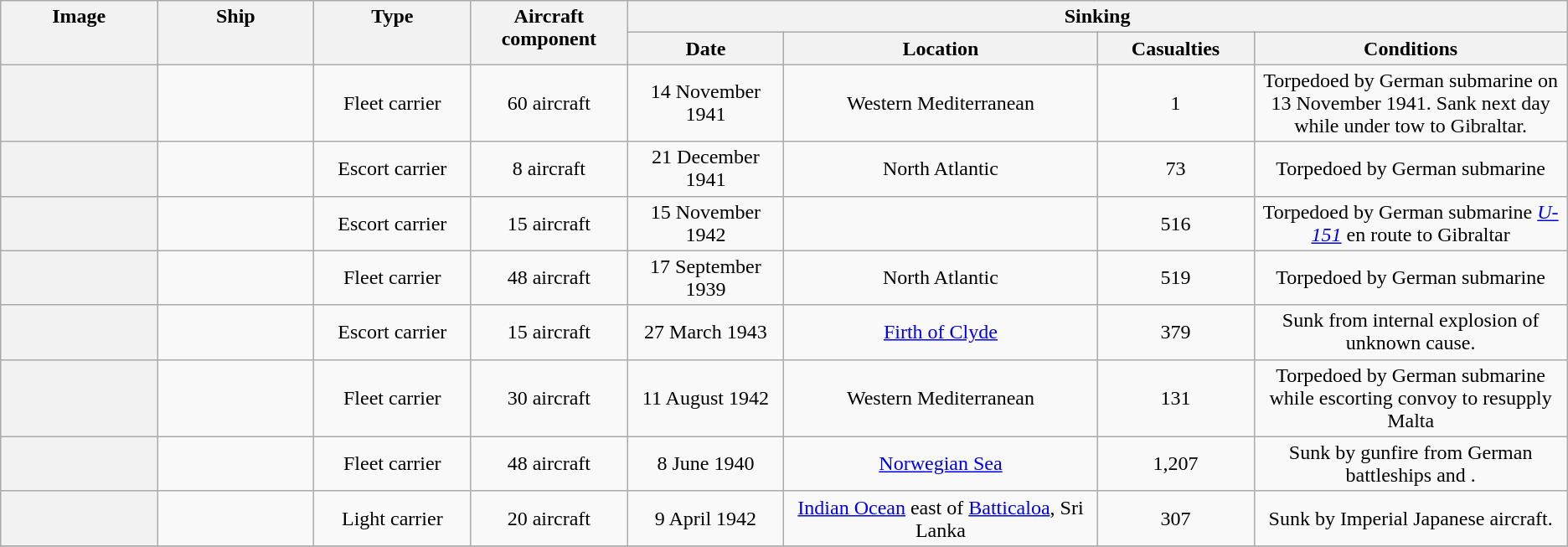<table class="wikitable plainrowheaders" style="text-align: center;">
<tr valign="top">
<th scope="col" style="width:10%;" rowspan="2">Image</th>
<th scope="col" style="width:10%;" rowspan="2">Ship</th>
<th scope="col" style="width:10%;" rowspan="2">Type</th>
<th scope="col" style="width:10%;" rowspan="2">Aircraft component</th>
<th scope="col" style="width:60%;" colspan="4">Sinking</th>
</tr>
<tr valign="top">
<th scope="col" style="width:10%;">Date</th>
<th scope="col" style="width:20%;">Location</th>
<th scope="col" style="width:10%;">Casualties</th>
<th scope="col" style="width:30%;">Conditions</th>
</tr>
<tr>
<th scope="row"></th>
<td></td>
<td>Fleet carrier</td>
<td>60 aircraft</td>
<td>14 November 1941</td>
<td>Western Mediterranean </td>
<td>1</td>
<td>Torpedoed by German submarine  on 13 November 1941. Sank next day while under tow to Gibraltar.</td>
</tr>
<tr>
<th scope="row"></th>
<td></td>
<td>Escort carrier</td>
<td>8 aircraft</td>
<td>21 December 1941</td>
<td>North Atlantic </td>
<td>73</td>
<td>Torpedoed by German submarine </td>
</tr>
<tr>
<th scope="row"></th>
<td></td>
<td>Escort carrier</td>
<td>15 aircraft</td>
<td>15 November 1942</td>
<td></td>
<td>516</td>
<td>Torpedoed by German submarine <a href='#'><em>U-151</em></a> en route to Gibraltar</td>
</tr>
<tr>
<th scope="row"></th>
<td></td>
<td>Fleet carrier</td>
<td>48 aircraft</td>
<td>17 September 1939</td>
<td>North Atlantic </td>
<td>519</td>
<td>Torpedoed by German submarine </td>
</tr>
<tr>
<th scope="row"></th>
<td></td>
<td>Escort carrier</td>
<td>15 aircraft</td>
<td>27 March 1943</td>
<td><a href='#'>Firth of Clyde</a><br> </td>
<td>379</td>
<td>Sunk from internal explosion of unknown cause.</td>
</tr>
<tr>
<th scope="row"></th>
<td></td>
<td>Fleet carrier</td>
<td>30 aircraft</td>
<td>11 August 1942</td>
<td>Western Mediterranean </td>
<td>131</td>
<td>Torpedoed by German submarine  while escorting convoy to resupply Malta</td>
</tr>
<tr>
<th scope="row"></th>
<td></td>
<td>Fleet carrier</td>
<td>48 aircraft</td>
<td>8 June 1940</td>
<td><a href='#'>Norwegian Sea</a><br></td>
<td>1,207</td>
<td>Sunk by gunfire from German battleships  and .</td>
</tr>
<tr>
<th scope="row"></th>
<td></td>
<td>Light carrier</td>
<td>20 aircraft</td>
<td>9 April 1942</td>
<td><a href='#'>Indian Ocean</a> east of <a href='#'>Batticaloa</a>, Sri Lanka</td>
<td>307</td>
<td>Sunk by Imperial Japanese aircraft.</td>
</tr>
<tr>
</tr>
</table>
